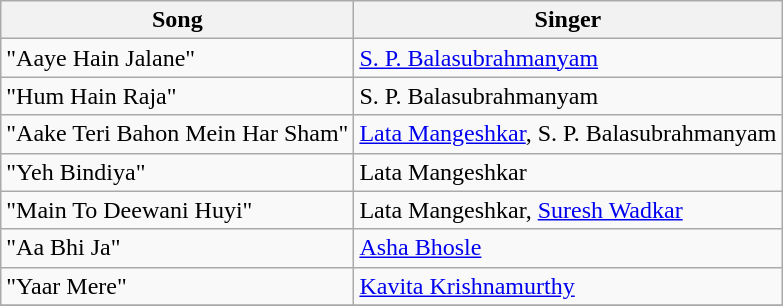<table class="wikitable">
<tr>
<th>Song</th>
<th>Singer</th>
</tr>
<tr>
<td>"Aaye Hain Jalane"</td>
<td><a href='#'>S. P. Balasubrahmanyam</a></td>
</tr>
<tr>
<td>"Hum Hain Raja"</td>
<td>S. P. Balasubrahmanyam</td>
</tr>
<tr>
<td>"Aake Teri Bahon Mein Har Sham"</td>
<td><a href='#'>Lata Mangeshkar</a>, S. P. Balasubrahmanyam</td>
</tr>
<tr>
<td>"Yeh Bindiya"</td>
<td>Lata Mangeshkar</td>
</tr>
<tr>
<td>"Main To Deewani Huyi"</td>
<td>Lata Mangeshkar, <a href='#'>Suresh Wadkar</a></td>
</tr>
<tr>
<td>"Aa Bhi Ja"</td>
<td><a href='#'>Asha Bhosle</a></td>
</tr>
<tr>
<td>"Yaar Mere"</td>
<td><a href='#'>Kavita Krishnamurthy</a></td>
</tr>
<tr>
</tr>
</table>
